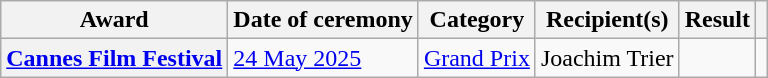<table class="wikitable sortable plainrowheaders">
<tr>
<th scope="col">Award</th>
<th scope="col">Date of ceremony</th>
<th scope="col">Category</th>
<th scope="col">Recipient(s)</th>
<th scope="col">Result</th>
<th scope="col" class="unsortable"></th>
</tr>
<tr>
<th scope="row"><a href='#'>Cannes Film Festival</a></th>
<td><a href='#'>24 May 2025</a></td>
<td><a href='#'>Grand Prix</a></td>
<td>Joachim Trier</td>
<td></td>
<td align="center"></td>
</tr>
</table>
